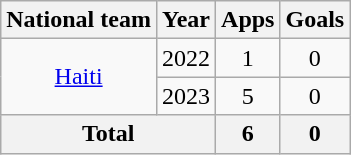<table class="wikitable" style="text-align:center">
<tr>
<th>National team</th>
<th>Year</th>
<th>Apps</th>
<th>Goals</th>
</tr>
<tr>
<td rowspan=2><a href='#'>Haiti</a></td>
<td>2022</td>
<td>1</td>
<td>0</td>
</tr>
<tr>
<td>2023</td>
<td>5</td>
<td>0</td>
</tr>
<tr>
<th colspan=2>Total</th>
<th>6</th>
<th>0</th>
</tr>
</table>
